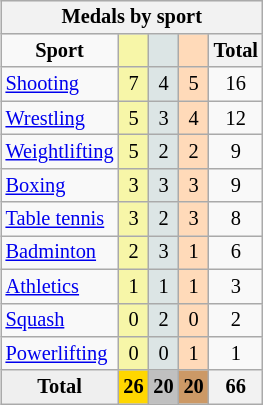<table class="wikitable" style="text-align:center; font-size:85%; float:right">
<tr style="background:#efefef;">
<th colspan=5>Medals by sport</th>
</tr>
<tr>
<td><strong>Sport</strong></td>
<th style="background:#f7f6a8;"></th>
<th style="background:#dce5e5;"></th>
<th style="background:#ffdab9;"></th>
<th>Total</th>
</tr>
<tr>
<td align=left><a href='#'>Shooting</a></td>
<td style="background:#f7f6a8;">7</td>
<td style="background:#dce5e5;">4</td>
<td style="background:#ffdab9;">5</td>
<td>16</td>
</tr>
<tr>
<td align=left><a href='#'>Wrestling</a></td>
<td style="background:#f7f6a8;">5</td>
<td style="background:#dce5e5;">3</td>
<td style="background:#ffdab9;">4</td>
<td>12</td>
</tr>
<tr>
<td align=left><a href='#'>Weightlifting</a></td>
<td style="background:#f7f6a8;">5</td>
<td style="background:#dce5e5;">2</td>
<td style="background:#ffdab9;">2</td>
<td>9</td>
</tr>
<tr>
<td align=left><a href='#'>Boxing</a></td>
<td style="background:#f7f6a8;">3</td>
<td style="background:#dce5e5;">3</td>
<td style="background:#ffdab9;">3</td>
<td>9</td>
</tr>
<tr>
<td align=left><a href='#'>Table tennis</a></td>
<td style="background:#f7f6a8;">3</td>
<td style="background:#dce5e5;">2</td>
<td style="background:#ffdab9;">3</td>
<td>8</td>
</tr>
<tr>
<td align=left><a href='#'>Badminton</a></td>
<td style="background:#f7f6a8;">2</td>
<td style="background:#dce5e5;">3</td>
<td style="background:#ffdab9;">1</td>
<td>6</td>
</tr>
<tr>
<td align=left><a href='#'>Athletics</a></td>
<td style="background:#f7f6a8;">1</td>
<td style="background:#dce5e5;">1</td>
<td style="background:#ffdab9;">1</td>
<td>3</td>
</tr>
<tr>
<td align=left><a href='#'>Squash</a></td>
<td style="background:#f7f6a8;">0</td>
<td style="background:#dce5e5;">2</td>
<td style="background:#ffdab9;">0</td>
<td>2</td>
</tr>
<tr>
<td align=left><a href='#'>Powerlifting</a></td>
<td style="background:#f7f6a8;">0</td>
<td style="background:#dce5e5;">0</td>
<td style="background:#ffdab9;">1</td>
<td>1</td>
</tr>
<tr>
<th style="background:#efefef;">Total</th>
<th style="background:gold;">26</th>
<th style="background:silver;">20</th>
<th style="background:#c96;">20</th>
<th>66</th>
</tr>
</table>
